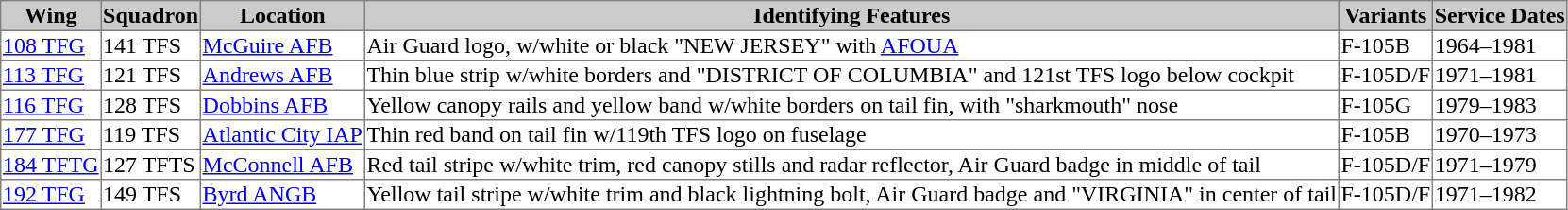<table border=1 style="border-collapse: collapse;">
<tr style="background:#cccccc;">
<th>Wing</th>
<th>Squadron</th>
<th>Location</th>
<th>Identifying Features</th>
<th>Variants</th>
<th>Service Dates</th>
</tr>
<tr>
<td><a href='#'>108 TFG</a></td>
<td>141 TFS</td>
<td><a href='#'>McGuire AFB</a></td>
<td>Air Guard logo, w/white or black "NEW JERSEY" with <a href='#'>AFOUA</a></td>
<td>F-105B</td>
<td>1964–1981</td>
</tr>
<tr>
<td><a href='#'>113 TFG</a></td>
<td>121 TFS</td>
<td><a href='#'>Andrews AFB</a></td>
<td>Thin blue strip w/white borders and "DISTRICT OF COLUMBIA" and 121st TFS logo below cockpit</td>
<td>F-105D/F</td>
<td>1971–1981</td>
</tr>
<tr>
<td><a href='#'>116 TFG</a></td>
<td>128 TFS</td>
<td><a href='#'>Dobbins AFB</a></td>
<td>Yellow canopy rails and yellow band w/white borders on tail fin, with "sharkmouth" nose</td>
<td>F-105G</td>
<td>1979–1983</td>
</tr>
<tr>
<td><a href='#'>177 TFG</a></td>
<td>119 TFS</td>
<td><a href='#'>Atlantic City IAP</a></td>
<td>Thin red band on tail fin w/119th TFS logo on fuselage</td>
<td>F-105B</td>
<td>1970–1973</td>
</tr>
<tr>
<td><a href='#'>184 TFTG</a></td>
<td>127 TFTS</td>
<td><a href='#'>McConnell AFB</a></td>
<td>Red tail stripe w/white trim, red canopy stills and radar reflector, Air Guard badge in middle of tail</td>
<td>F-105D/F</td>
<td>1971–1979</td>
</tr>
<tr>
<td><a href='#'>192 TFG</a></td>
<td>149 TFS</td>
<td><a href='#'>Byrd ANGB</a></td>
<td>Yellow tail stripe w/white trim and black lightning bolt, Air Guard badge and "VIRGINIA" in center of tail</td>
<td>F-105D/F</td>
<td>1971–1982</td>
</tr>
</table>
